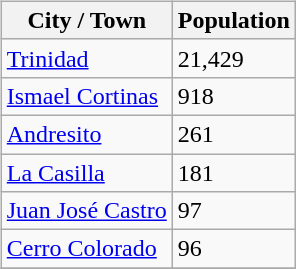<table style="margin-top:16px;">
<tr>
</tr>
<tr valign="top">
<td><br><table class="wikitable">
<tr>
<th>City / Town</th>
<th>Population</th>
</tr>
<tr>
<td><a href='#'>Trinidad</a></td>
<td>21,429</td>
</tr>
<tr>
<td><a href='#'>Ismael Cortinas</a></td>
<td>918</td>
</tr>
<tr>
<td><a href='#'>Andresito</a></td>
<td>261</td>
</tr>
<tr>
<td><a href='#'>La Casilla</a></td>
<td>181</td>
</tr>
<tr>
<td><a href='#'>Juan José Castro</a></td>
<td>97</td>
</tr>
<tr>
<td><a href='#'>Cerro Colorado</a></td>
<td>96</td>
</tr>
<tr>
</tr>
</table>
</td>
</tr>
</table>
